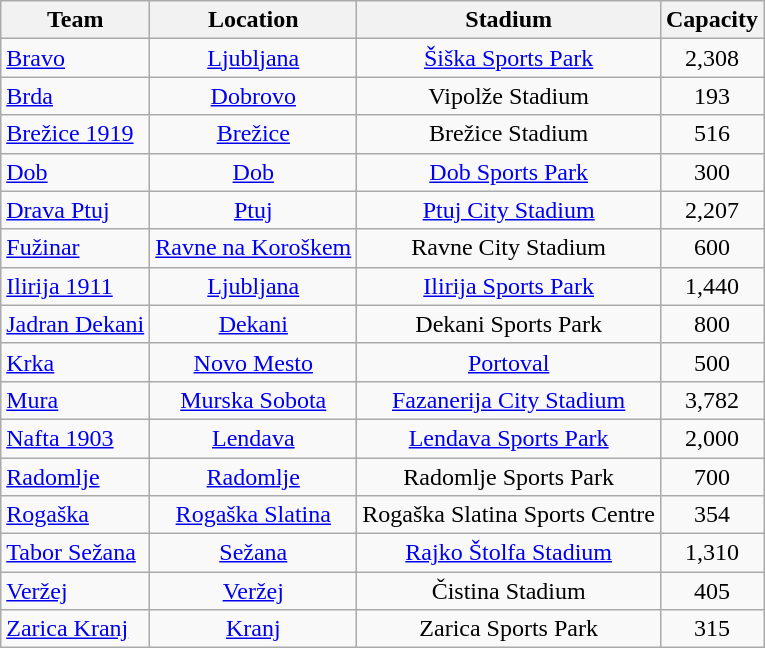<table class="wikitable sortable" style="text-align: center">
<tr>
<th>Team</th>
<th>Location</th>
<th>Stadium</th>
<th>Capacity</th>
</tr>
<tr>
<td style="text-align:left;"><a href='#'>Bravo</a></td>
<td><a href='#'>Ljubljana</a></td>
<td><a href='#'>Šiška Sports Park</a></td>
<td>2,308</td>
</tr>
<tr>
<td style="text-align:left;"><a href='#'>Brda</a></td>
<td><a href='#'>Dobrovo</a></td>
<td>Vipolže Stadium</td>
<td>193</td>
</tr>
<tr>
<td style="text-align:left;"><a href='#'>Brežice 1919</a></td>
<td><a href='#'>Brežice</a></td>
<td>Brežice Stadium</td>
<td>516</td>
</tr>
<tr>
<td style="text-align:left;"><a href='#'>Dob</a></td>
<td><a href='#'>Dob</a></td>
<td><a href='#'>Dob Sports Park</a></td>
<td>300</td>
</tr>
<tr>
<td style="text-align:left;"><a href='#'>Drava Ptuj</a></td>
<td><a href='#'>Ptuj</a></td>
<td><a href='#'>Ptuj City Stadium</a></td>
<td>2,207</td>
</tr>
<tr>
<td style="text-align:left;"><a href='#'>Fužinar</a></td>
<td><a href='#'>Ravne na Koroškem</a></td>
<td>Ravne City Stadium</td>
<td>600</td>
</tr>
<tr>
<td style="text-align:left;"><a href='#'>Ilirija 1911</a></td>
<td><a href='#'>Ljubljana</a></td>
<td><a href='#'>Ilirija Sports Park</a></td>
<td>1,440</td>
</tr>
<tr>
<td style="text-align:left;"><a href='#'>Jadran Dekani</a></td>
<td><a href='#'>Dekani</a></td>
<td>Dekani Sports Park</td>
<td>800</td>
</tr>
<tr>
<td style="text-align:left;"><a href='#'>Krka</a></td>
<td><a href='#'>Novo Mesto</a></td>
<td><a href='#'>Portoval</a></td>
<td>500</td>
</tr>
<tr>
<td style="text-align:left;"><a href='#'>Mura</a></td>
<td><a href='#'>Murska Sobota</a></td>
<td><a href='#'>Fazanerija City Stadium</a></td>
<td>3,782</td>
</tr>
<tr>
<td style="text-align:left;"><a href='#'>Nafta 1903</a></td>
<td><a href='#'>Lendava</a></td>
<td><a href='#'>Lendava Sports Park</a></td>
<td>2,000</td>
</tr>
<tr>
<td style="text-align:left;"><a href='#'>Radomlje</a></td>
<td><a href='#'>Radomlje</a></td>
<td>Radomlje Sports Park</td>
<td>700</td>
</tr>
<tr>
<td style="text-align:left;"><a href='#'>Rogaška</a></td>
<td><a href='#'>Rogaška Slatina</a></td>
<td>Rogaška Slatina Sports Centre</td>
<td>354</td>
</tr>
<tr>
<td style="text-align:left;"><a href='#'>Tabor Sežana</a></td>
<td><a href='#'>Sežana</a></td>
<td><a href='#'>Rajko Štolfa Stadium</a></td>
<td>1,310</td>
</tr>
<tr>
<td style="text-align:left;"><a href='#'>Veržej</a></td>
<td><a href='#'>Veržej</a></td>
<td>Čistina Stadium</td>
<td>405</td>
</tr>
<tr>
<td style="text-align:left;"><a href='#'>Zarica Kranj</a></td>
<td><a href='#'>Kranj</a></td>
<td>Zarica Sports Park</td>
<td>315</td>
</tr>
</table>
